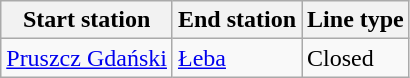<table class="wikitable">
<tr>
<th>Start station</th>
<th>End station</th>
<th>Line type</th>
</tr>
<tr>
<td><a href='#'>Pruszcz Gdański</a></td>
<td><a href='#'>Łeba</a></td>
<td>Closed</td>
</tr>
</table>
